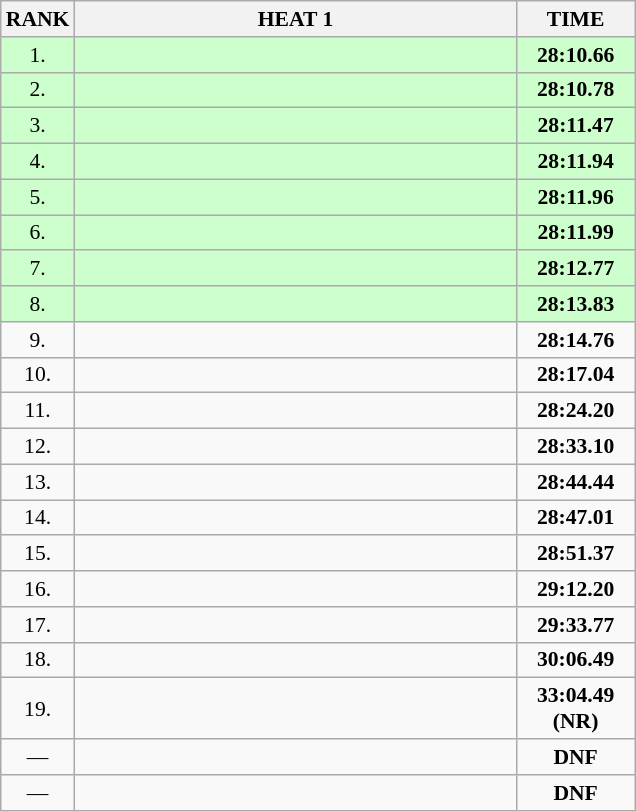<table class="wikitable" style="border-collapse: collapse; font-size: 90%;">
<tr>
<th>RANK</th>
<th style="width: 20em">HEAT 1</th>
<th style="width: 5em">TIME</th>
</tr>
<tr bgcolor=#CCFFCC>
<td align="center">1.</td>
<td></td>
<td align="center"><strong>28:10.66 </strong></td>
</tr>
<tr bgcolor=#CCFFCC>
<td align="center">2.</td>
<td></td>
<td align="center"><strong>28:10.78 </strong></td>
</tr>
<tr bgcolor=#CCFFCC>
<td align="center">3.</td>
<td></td>
<td align="center"><strong>28:11.47 </strong></td>
</tr>
<tr bgcolor=#CCFFCC>
<td align="center">4.</td>
<td></td>
<td align="center"><strong>28:11.94 </strong></td>
</tr>
<tr bgcolor=#CCFFCC>
<td align="center">5.</td>
<td></td>
<td align="center"><strong>28:11.96 </strong></td>
</tr>
<tr bgcolor=#CCFFCC>
<td align="center">6.</td>
<td></td>
<td align="center"><strong>28:11.99 </strong></td>
</tr>
<tr bgcolor=#CCFFCC>
<td align="center">7.</td>
<td></td>
<td align="center"><strong>28:12.77 </strong></td>
</tr>
<tr bgcolor=#CCFFCC>
<td align="center">8.</td>
<td></td>
<td align="center"><strong>28:13.83 </strong></td>
</tr>
<tr>
<td align="center">9.</td>
<td></td>
<td align="center"><strong>28:14.76 </strong></td>
</tr>
<tr>
<td align="center">10.</td>
<td></td>
<td align="center"><strong>28:17.04 </strong></td>
</tr>
<tr>
<td align="center">11.</td>
<td></td>
<td align="center"><strong>28:24.20 </strong></td>
</tr>
<tr>
<td align="center">12.</td>
<td></td>
<td align="center"><strong>28:33.10 </strong></td>
</tr>
<tr>
<td align="center">13.</td>
<td></td>
<td align="center"><strong>28:44.44 </strong></td>
</tr>
<tr>
<td align="center">14.</td>
<td></td>
<td align="center"><strong>28:47.01 </strong></td>
</tr>
<tr>
<td align="center">15.</td>
<td></td>
<td align="center"><strong>28:51.37 </strong></td>
</tr>
<tr>
<td align="center">16.</td>
<td></td>
<td align="center"><strong>29:12.20 </strong></td>
</tr>
<tr>
<td align="center">17.</td>
<td></td>
<td align="center"><strong>29:33.77 </strong></td>
</tr>
<tr>
<td align="center">18.</td>
<td></td>
<td align="center"><strong>30:06.49 </strong></td>
</tr>
<tr>
<td align="center">19.</td>
<td></td>
<td align="center"><strong>33:04.49 (NR)</strong></td>
</tr>
<tr>
<td align="center">—</td>
<td></td>
<td align="center"><strong>DNF </strong></td>
</tr>
<tr>
<td align="center">—</td>
<td></td>
<td align="center"><strong>DNF </strong></td>
</tr>
</table>
